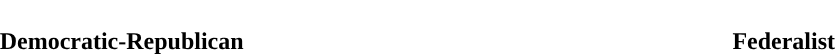<table style="width:70%; text-align:center">
<tr style="color:white">
<td style="background:"><strong>49</strong></td>
<td style="background:"><strong>57</strong></td>
</tr>
<tr>
<td><span><strong>Democratic-Republican</strong></span></td>
<td><span><strong>Federalist</strong></span></td>
</tr>
</table>
